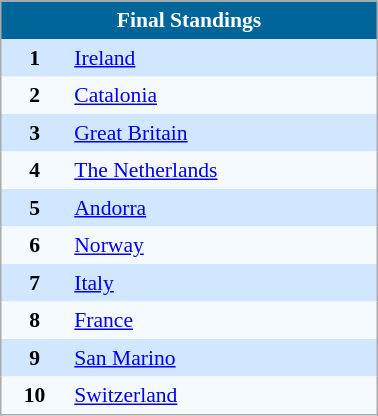<table align=center cellpadding="4" cellspacing="0" style="background: #f9f9f9; border: 1px #aaa solid; border-collapse: collapse; font-size: 90%;" width=20%>
<tr align=center style="background:#006699; color:white;">
<th width=100% colspan=2>Final Standings</th>
</tr>
<tr align=center style="background:#D0E7FF;">
<td><strong>1</strong></td>
<td align=left> <a href='#'>Ireland</a></td>
</tr>
<tr align=center style="background:#F5FAFF;">
<td><strong>2</strong></td>
<td align=left> <a href='#'>Catalonia</a></td>
</tr>
<tr align=center style="background:#D0E7FF;">
<td><strong>3</strong></td>
<td align=left> <a href='#'>Great Britain</a></td>
</tr>
<tr align=center style="background:#F5FAFF;">
<td><strong>4</strong></td>
<td align=left> <a href='#'>The Netherlands</a></td>
</tr>
<tr align=center style="background:#D0E7FF;">
<td><strong>5</strong></td>
<td align=left> <a href='#'>Andorra</a></td>
</tr>
<tr align=center style="background:#F5FAFF;">
<td><strong>6</strong></td>
<td align=left> <a href='#'>Norway</a></td>
</tr>
<tr align=center style="background:#D0E7FF;">
<td><strong>7</strong></td>
<td align=left> <a href='#'>Italy</a></td>
</tr>
<tr align=center style="background:#F5FAFF;">
<td><strong>8</strong></td>
<td align=left> <a href='#'>France</a></td>
</tr>
<tr align=center style="background:#D0E7FF;">
<td><strong>9</strong></td>
<td align=left> <a href='#'>San Marino</a></td>
</tr>
<tr align=center style="background:#F5FAFF;">
<td><strong>10</strong></td>
<td align=left> <a href='#'>Switzerland</a></td>
</tr>
</table>
